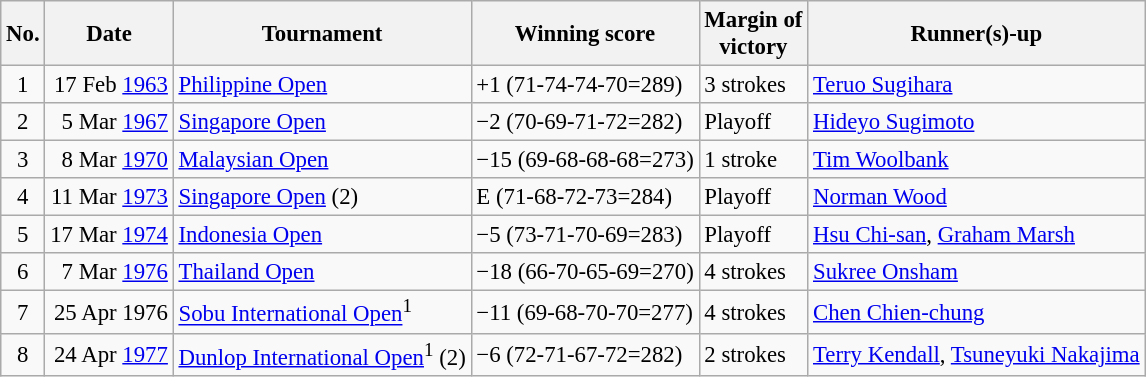<table class="wikitable" style="font-size:95%;">
<tr>
<th>No.</th>
<th>Date</th>
<th>Tournament</th>
<th>Winning score</th>
<th>Margin of<br>victory</th>
<th>Runner(s)-up</th>
</tr>
<tr>
<td align=center>1</td>
<td align=right>17 Feb <a href='#'>1963</a></td>
<td><a href='#'>Philippine Open</a></td>
<td>+1 (71-74-74-70=289)</td>
<td>3 strokes</td>
<td> <a href='#'>Teruo Sugihara</a></td>
</tr>
<tr>
<td align=center>2</td>
<td align=right>5 Mar <a href='#'>1967</a></td>
<td><a href='#'>Singapore Open</a></td>
<td>−2 (70-69-71-72=282)</td>
<td>Playoff</td>
<td> <a href='#'>Hideyo Sugimoto</a></td>
</tr>
<tr>
<td align=center>3</td>
<td align=right>8 Mar <a href='#'>1970</a></td>
<td><a href='#'>Malaysian Open</a></td>
<td>−15 (69-68-68-68=273)</td>
<td>1 stroke</td>
<td> <a href='#'>Tim Woolbank</a></td>
</tr>
<tr>
<td align=center>4</td>
<td align=right>11 Mar <a href='#'>1973</a></td>
<td><a href='#'>Singapore Open</a> (2)</td>
<td>E (71-68-72-73=284)</td>
<td>Playoff</td>
<td> <a href='#'>Norman Wood</a></td>
</tr>
<tr>
<td align=center>5</td>
<td align=right>17 Mar <a href='#'>1974</a></td>
<td><a href='#'>Indonesia Open</a></td>
<td>−5 (73-71-70-69=283)</td>
<td>Playoff</td>
<td> <a href='#'>Hsu Chi-san</a>,  <a href='#'>Graham Marsh</a></td>
</tr>
<tr>
<td align=center>6</td>
<td align=right>7 Mar <a href='#'>1976</a></td>
<td><a href='#'>Thailand Open</a></td>
<td>−18 (66-70-65-69=270)</td>
<td>4 strokes</td>
<td> <a href='#'>Sukree Onsham</a></td>
</tr>
<tr>
<td align=center>7</td>
<td align=right>25 Apr 1976</td>
<td><a href='#'>Sobu International Open</a><sup>1</sup></td>
<td>−11 (69-68-70-70=277)</td>
<td>4 strokes</td>
<td> <a href='#'>Chen Chien-chung</a></td>
</tr>
<tr>
<td align=center>8</td>
<td align=right>24 Apr <a href='#'>1977</a></td>
<td><a href='#'>Dunlop International Open</a><sup>1</sup> (2)</td>
<td>−6 (72-71-67-72=282)</td>
<td>2 strokes</td>
<td> <a href='#'>Terry Kendall</a>,  <a href='#'>Tsuneyuki Nakajima</a></td>
</tr>
</table>
